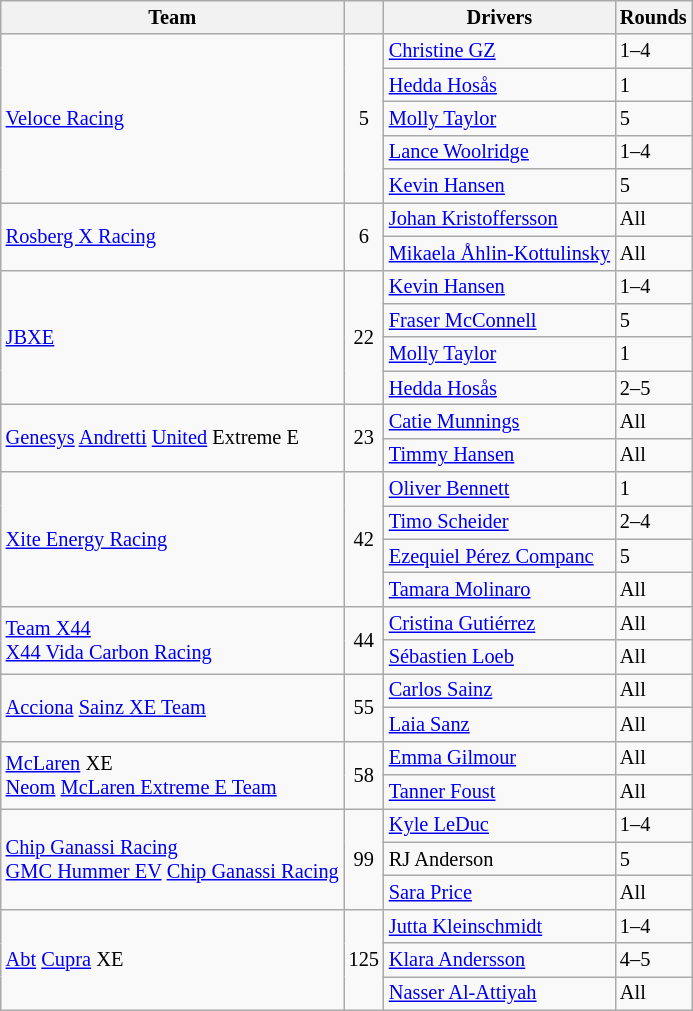<table class="wikitable" style="font-size: 85%">
<tr>
<th>Team</th>
<th></th>
<th>Drivers</th>
<th>Rounds</th>
</tr>
<tr>
<td rowspan=5> <a href='#'>Veloce Racing</a></td>
<td rowspan=5 align=center>5</td>
<td> <a href='#'>Christine GZ</a></td>
<td>1–4</td>
</tr>
<tr>
<td> <a href='#'>Hedda Hosås</a></td>
<td>1</td>
</tr>
<tr>
<td> <a href='#'>Molly Taylor</a></td>
<td>5</td>
</tr>
<tr>
<td> <a href='#'>Lance Woolridge</a></td>
<td>1–4</td>
</tr>
<tr>
<td> <a href='#'>Kevin Hansen</a></td>
<td>5</td>
</tr>
<tr>
<td rowspan=2> <a href='#'>Rosberg X Racing</a></td>
<td rowspan=2 align=center>6</td>
<td> <a href='#'>Johan Kristoffersson</a></td>
<td>All</td>
</tr>
<tr>
<td> <a href='#'>Mikaela Åhlin-Kottulinsky</a></td>
<td>All</td>
</tr>
<tr>
<td rowspan=4> <a href='#'>JBXE</a></td>
<td rowspan=4 align=center>22</td>
<td> <a href='#'>Kevin Hansen</a></td>
<td>1–4</td>
</tr>
<tr>
<td> <a href='#'>Fraser McConnell</a></td>
<td>5</td>
</tr>
<tr>
<td> <a href='#'>Molly Taylor</a></td>
<td>1</td>
</tr>
<tr>
<td> <a href='#'>Hedda Hosås</a></td>
<td>2–5</td>
</tr>
<tr>
<td rowspan=2> <a href='#'>Genesys</a> <a href='#'>Andretti</a> <a href='#'>United</a> Extreme E</td>
<td rowspan=2 align=center>23</td>
<td> <a href='#'>Catie Munnings</a></td>
<td>All</td>
</tr>
<tr>
<td> <a href='#'>Timmy Hansen</a></td>
<td>All</td>
</tr>
<tr>
<td rowspan=4> <a href='#'>Xite Energy Racing</a></td>
<td rowspan=4 align=center>42</td>
<td> <a href='#'>Oliver Bennett</a></td>
<td>1</td>
</tr>
<tr>
<td> <a href='#'>Timo Scheider</a></td>
<td>2–4</td>
</tr>
<tr>
<td> <a href='#'>Ezequiel Pérez Companc</a></td>
<td>5</td>
</tr>
<tr>
<td> <a href='#'>Tamara Molinaro</a></td>
<td>All</td>
</tr>
<tr>
<td rowspan=2> <a href='#'>Team X44</a><br> <a href='#'>X44 Vida Carbon Racing</a></td>
<td rowspan=2 align=center>44</td>
<td> <a href='#'>Cristina Gutiérrez</a></td>
<td>All</td>
</tr>
<tr>
<td> <a href='#'>Sébastien Loeb</a></td>
<td>All</td>
</tr>
<tr>
<td rowspan=2> <a href='#'>Acciona</a>  <a href='#'>Sainz XE Team</a></td>
<td rowspan=2 align=center>55</td>
<td> <a href='#'>Carlos Sainz</a></td>
<td>All</td>
</tr>
<tr>
<td> <a href='#'>Laia Sanz</a></td>
<td>All</td>
</tr>
<tr>
<td rowspan=2> <a href='#'>McLaren</a> XE<br> <a href='#'>Neom</a> <a href='#'>McLaren Extreme E Team</a></td>
<td rowspan=2 align=center>58</td>
<td> <a href='#'>Emma Gilmour</a></td>
<td>All</td>
</tr>
<tr>
<td> <a href='#'>Tanner Foust</a></td>
<td>All</td>
</tr>
<tr>
<td rowspan=3> <a href='#'>Chip Ganassi Racing</a><br> <a href='#'>GMC Hummer EV</a> <a href='#'>Chip Ganassi Racing</a></td>
<td rowspan=3 align=center>99</td>
<td> <a href='#'>Kyle LeDuc</a></td>
<td>1–4</td>
</tr>
<tr>
<td> RJ Anderson</td>
<td>5</td>
</tr>
<tr>
<td> <a href='#'>Sara Price</a></td>
<td>All</td>
</tr>
<tr>
<td rowspan=3> <a href='#'>Abt</a> <a href='#'>Cupra</a> XE</td>
<td rowspan=3 align=center>125</td>
<td> <a href='#'>Jutta Kleinschmidt</a></td>
<td>1–4</td>
</tr>
<tr>
<td> <a href='#'>Klara Andersson</a></td>
<td>4–5</td>
</tr>
<tr>
<td> <a href='#'>Nasser Al-Attiyah</a></td>
<td>All</td>
</tr>
</table>
